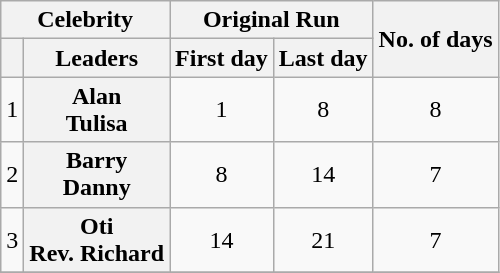<table class=wikitable style="text-align:center">
<tr>
<th colspan="2">Celebrity</th>
<th colspan="2">Original Run</th>
<th rowspan="2">No. of days</th>
</tr>
<tr>
<th></th>
<th>Leaders</th>
<th>First day</th>
<th>Last day</th>
</tr>
<tr>
<td>1</td>
<th><strong>Alan</strong><br><strong>Tulisa</strong></th>
<td>1</td>
<td>8</td>
<td>8</td>
</tr>
<tr>
<td>2</td>
<th><strong>Barry</strong><br><strong>Danny</strong></th>
<td>8</td>
<td>14</td>
<td>7</td>
</tr>
<tr>
<td>3</td>
<th><strong>Oti</strong><br><strong>Rev. Richard</strong></th>
<td>14</td>
<td>21</td>
<td>7</td>
</tr>
<tr>
</tr>
</table>
